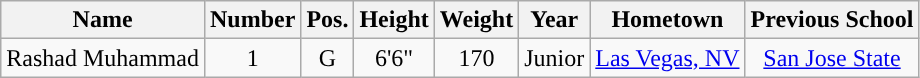<table class="wikitable sortable" border="1" style="text-align:center;">
<tr align=center>
<th>Name</th>
<th>Number</th>
<th>Pos.</th>
<th>Height</th>
<th>Weight</th>
<th>Year</th>
<th>Hometown</th>
<th>Previous School</th>
</tr>
<tr>
<td>Rashad Muhammad</td>
<td>1</td>
<td>G</td>
<td>6'6"</td>
<td>170</td>
<td>Junior</td>
<td><a href='#'>Las Vegas, NV</a></td>
<td><a href='#'>San Jose State</a></td>
</tr>
</table>
